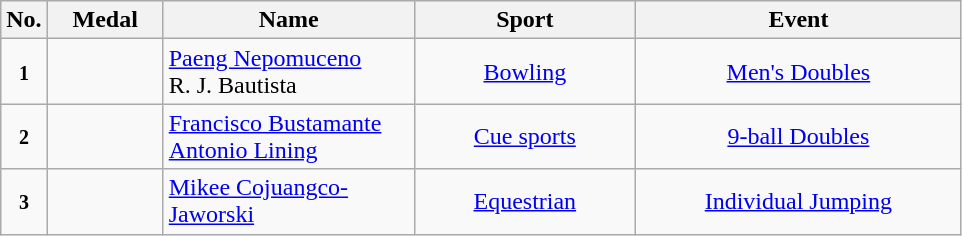<table class="wikitable" style="font-size:100%; text-align:center;">
<tr>
<th width="10">No.</th>
<th width="70">Medal</th>
<th width="160">Name</th>
<th width="140">Sport</th>
<th width="210">Event</th>
</tr>
<tr>
<td><small><strong>1</strong></small></td>
<td></td>
<td align=left><a href='#'>Paeng Nepomuceno</a><br>R. J. Bautista</td>
<td> <a href='#'>Bowling</a></td>
<td><a href='#'>Men's Doubles</a></td>
</tr>
<tr>
<td><small><strong>2</strong></small></td>
<td></td>
<td align=left><a href='#'>Francisco Bustamante</a><br><a href='#'>Antonio Lining</a></td>
<td> <a href='#'>Cue sports</a></td>
<td><a href='#'>9-ball Doubles</a></td>
</tr>
<tr>
<td><small><strong>3</strong></small></td>
<td></td>
<td align=left><a href='#'>Mikee Cojuangco-Jaworski</a></td>
<td> <a href='#'>Equestrian</a></td>
<td><a href='#'>Individual Jumping</a></td>
</tr>
</table>
